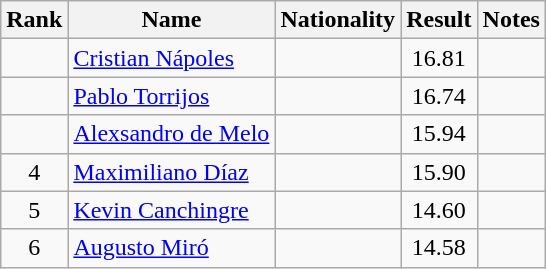<table class="wikitable sortable" style="text-align:center">
<tr>
<th>Rank</th>
<th>Name</th>
<th>Nationality</th>
<th>Result</th>
<th>Notes</th>
</tr>
<tr>
<td></td>
<td align=left><a href='#'>Cristian Nápoles</a></td>
<td align=left></td>
<td>16.81</td>
<td></td>
</tr>
<tr>
<td></td>
<td align=left><a href='#'>Pablo Torrijos</a></td>
<td align=left></td>
<td>16.74</td>
<td></td>
</tr>
<tr>
<td></td>
<td align=left><a href='#'>Alexsandro de Melo</a></td>
<td align=left></td>
<td>15.94</td>
<td></td>
</tr>
<tr>
<td>4</td>
<td align=left><a href='#'>Maximiliano Díaz</a></td>
<td align=left></td>
<td>15.90</td>
<td></td>
</tr>
<tr>
<td>5</td>
<td align=left><a href='#'>Kevin Canchingre</a></td>
<td align=left></td>
<td>14.60</td>
<td></td>
</tr>
<tr>
<td>6</td>
<td align=left><a href='#'>Augusto Miró</a></td>
<td align=left></td>
<td>14.58</td>
<td></td>
</tr>
</table>
